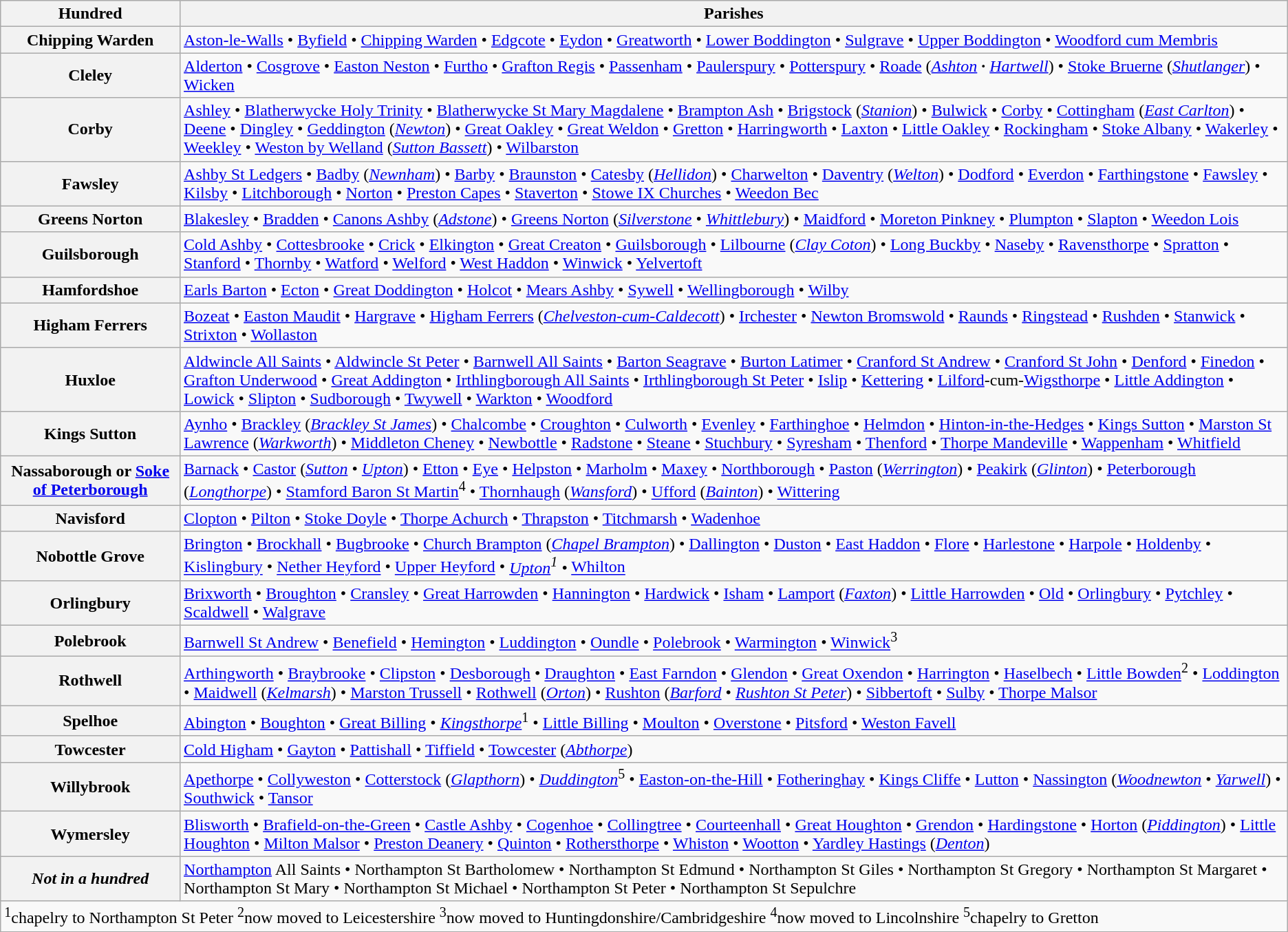<table class="wikitable">
<tr>
<th>Hundred</th>
<th>Parishes</th>
</tr>
<tr>
<th>Chipping Warden</th>
<td><a href='#'>Aston-le-Walls</a> • <a href='#'>Byfield</a> • <a href='#'>Chipping Warden</a> • <a href='#'>Edgcote</a> • <a href='#'>Eydon</a> • <a href='#'>Greatworth</a> • <a href='#'>Lower Boddington</a> • <a href='#'>Sulgrave</a> • <a href='#'>Upper Boddington</a> • <a href='#'>Woodford cum Membris</a></td>
</tr>
<tr>
<th>Cleley</th>
<td><a href='#'>Alderton</a> • <a href='#'>Cosgrove</a> • <a href='#'>Easton Neston</a> • <a href='#'>Furtho</a> • <a href='#'>Grafton Regis</a> • <a href='#'>Passenham</a> • <a href='#'>Paulerspury</a> • <a href='#'>Potterspury</a> • <a href='#'>Roade</a> (<em><a href='#'>Ashton</a></em> <strong>·</strong> <em><a href='#'>Hartwell</a></em>) • <a href='#'>Stoke Bruerne</a> (<em><a href='#'>Shutlanger</a></em>) • <a href='#'>Wicken</a></td>
</tr>
<tr>
<th>Corby</th>
<td><a href='#'>Ashley</a> • <a href='#'>Blatherwycke Holy Trinity</a> • <a href='#'>Blatherwycke St Mary Magdalene</a> • <a href='#'>Brampton Ash</a> • <a href='#'>Brigstock</a> (<em><a href='#'>Stanion</a></em>) • <a href='#'>Bulwick</a> • <a href='#'>Corby</a> • <a href='#'>Cottingham</a> (<em><a href='#'>East Carlton</a></em>) • <a href='#'>Deene</a> • <a href='#'>Dingley</a> • <a href='#'>Geddington</a> (<em><a href='#'>Newton</a></em>) • <a href='#'>Great Oakley</a> • <a href='#'>Great Weldon</a> • <a href='#'>Gretton</a> • <a href='#'>Harringworth</a> • <a href='#'>Laxton</a> • <a href='#'>Little Oakley</a> • <a href='#'>Rockingham</a> • <a href='#'>Stoke Albany</a> • <a href='#'>Wakerley</a> • <a href='#'>Weekley</a> • <a href='#'>Weston by Welland</a> (<em><a href='#'>Sutton Bassett</a></em>) • <a href='#'>Wilbarston</a></td>
</tr>
<tr>
<th>Fawsley</th>
<td><a href='#'>Ashby St Ledgers</a> • <a href='#'>Badby</a> (<em><a href='#'>Newnham</a></em>) • <a href='#'>Barby</a> • <a href='#'>Braunston</a> • <a href='#'>Catesby</a> (<em><a href='#'>Hellidon</a></em>) • <a href='#'>Charwelton</a> • <a href='#'>Daventry</a> (<em><a href='#'>Welton</a></em>) • <a href='#'>Dodford</a> • <a href='#'>Everdon</a> • <a href='#'>Farthingstone</a> • <a href='#'>Fawsley</a> • <a href='#'>Kilsby</a> • <a href='#'>Litchborough</a> • <a href='#'>Norton</a> • <a href='#'>Preston Capes</a> • <a href='#'>Staverton</a> • <a href='#'>Stowe IX Churches</a> • <a href='#'>Weedon Bec</a></td>
</tr>
<tr>
<th>Greens Norton</th>
<td><a href='#'>Blakesley</a> • <a href='#'>Bradden</a> • <a href='#'>Canons Ashby</a> (<em><a href='#'>Adstone</a></em>) • <a href='#'>Greens Norton</a> (<em><a href='#'>Silverstone</a></em> • <em><a href='#'>Whittlebury</a></em>) • <a href='#'>Maidford</a> • <a href='#'>Moreton Pinkney</a> • <a href='#'>Plumpton</a> • <a href='#'>Slapton</a> • <a href='#'>Weedon Lois</a></td>
</tr>
<tr>
<th>Guilsborough</th>
<td><a href='#'>Cold Ashby</a> • <a href='#'>Cottesbrooke</a> • <a href='#'>Crick</a> • <a href='#'>Elkington</a> • <a href='#'>Great Creaton</a> • <a href='#'>Guilsborough</a> • <a href='#'>Lilbourne</a> (<em><a href='#'>Clay Coton</a></em>) • <a href='#'>Long Buckby</a> • <a href='#'>Naseby</a> • <a href='#'>Ravensthorpe</a> • <a href='#'>Spratton</a> • <a href='#'>Stanford</a> • <a href='#'>Thornby</a> • <a href='#'>Watford</a> • <a href='#'>Welford</a> • <a href='#'>West Haddon</a> • <a href='#'>Winwick</a> • <a href='#'>Yelvertoft</a></td>
</tr>
<tr>
<th>Hamfordshoe</th>
<td><a href='#'>Earls Barton</a> • <a href='#'>Ecton</a> • <a href='#'>Great Doddington</a> • <a href='#'>Holcot</a> • <a href='#'>Mears Ashby</a> • <a href='#'>Sywell</a> • <a href='#'>Wellingborough</a> • <a href='#'>Wilby</a></td>
</tr>
<tr>
<th>Higham Ferrers</th>
<td><a href='#'>Bozeat</a> • <a href='#'>Easton Maudit</a> • <a href='#'>Hargrave</a> • <a href='#'>Higham Ferrers</a> (<em><a href='#'>Chelveston-cum-Caldecott</a></em>) • <a href='#'>Irchester</a> • <a href='#'>Newton Bromswold</a> • <a href='#'>Raunds</a> • <a href='#'>Ringstead</a> • <a href='#'>Rushden</a> • <a href='#'>Stanwick</a> • <a href='#'>Strixton</a> • <a href='#'>Wollaston</a></td>
</tr>
<tr>
<th>Huxloe</th>
<td><a href='#'>Aldwincle All Saints</a> • <a href='#'>Aldwincle St Peter</a> • <a href='#'>Barnwell All Saints</a> • <a href='#'>Barton Seagrave</a> • <a href='#'>Burton Latimer</a> • <a href='#'>Cranford St Andrew</a> • <a href='#'>Cranford St John</a> • <a href='#'>Denford</a> • <a href='#'>Finedon</a> • <a href='#'>Grafton Underwood</a> • <a href='#'>Great Addington</a> • <a href='#'>Irthlingborough All Saints</a> • <a href='#'>Irthlingborough St Peter</a> • <a href='#'>Islip</a> • <a href='#'>Kettering</a> • <a href='#'>Lilford</a>-cum-<a href='#'>Wigsthorpe</a> • <a href='#'>Little Addington</a> • <a href='#'>Lowick</a> • <a href='#'>Slipton</a> • <a href='#'>Sudborough</a> • <a href='#'>Twywell</a> • <a href='#'>Warkton</a> • <a href='#'>Woodford</a></td>
</tr>
<tr>
<th>Kings Sutton</th>
<td><a href='#'>Aynho</a> • <a href='#'>Brackley</a> (<em><a href='#'>Brackley St James</a></em>) • <a href='#'>Chalcombe</a> • <a href='#'>Croughton</a> • <a href='#'>Culworth</a> • <a href='#'>Evenley</a> • <a href='#'>Farthinghoe</a> • <a href='#'>Helmdon</a> • <a href='#'>Hinton-in-the-Hedges</a> • <a href='#'>Kings Sutton</a> • <a href='#'>Marston St Lawrence</a> (<em><a href='#'>Warkworth</a></em>) • <a href='#'>Middleton Cheney</a> • <a href='#'>Newbottle</a> • <a href='#'>Radstone</a> • <a href='#'>Steane</a> • <a href='#'>Stuchbury</a> • <a href='#'>Syresham</a> • <a href='#'>Thenford</a> • <a href='#'>Thorpe Mandeville</a> • <a href='#'>Wappenham</a> • <a href='#'>Whitfield</a></td>
</tr>
<tr>
<th>Nassaborough or <a href='#'>Soke of Peterborough</a></th>
<td><a href='#'>Barnack</a> • <a href='#'>Castor</a> (<em><a href='#'>Sutton</a></em> • <em><a href='#'>Upton</a></em>) • <a href='#'>Etton</a> • <a href='#'>Eye</a> • <a href='#'>Helpston</a> • <a href='#'>Marholm</a> • <a href='#'>Maxey</a> • <a href='#'>Northborough</a> • <a href='#'>Paston</a> (<em><a href='#'>Werrington</a></em>) • <a href='#'>Peakirk</a> (<em><a href='#'>Glinton</a></em>) • <a href='#'>Peterborough</a> (<em><a href='#'>Longthorpe</a></em>) • <a href='#'>Stamford Baron St Martin</a><sup>4</sup> • <a href='#'>Thornhaugh</a> (<em><a href='#'>Wansford</a></em>) • <a href='#'>Ufford</a> (<em><a href='#'>Bainton</a></em>) • <a href='#'>Wittering</a></td>
</tr>
<tr>
<th>Navisford</th>
<td><a href='#'>Clopton</a> • <a href='#'>Pilton</a> • <a href='#'>Stoke Doyle</a> • <a href='#'>Thorpe Achurch</a> • <a href='#'>Thrapston</a> • <a href='#'>Titchmarsh</a> • <a href='#'>Wadenhoe</a></td>
</tr>
<tr>
<th>Nobottle Grove</th>
<td><a href='#'>Brington</a> • <a href='#'>Brockhall</a> • <a href='#'>Bugbrooke</a> • <a href='#'>Church Brampton</a> (<em><a href='#'>Chapel Brampton</a></em>) • <a href='#'>Dallington</a> • <a href='#'>Duston</a> • <a href='#'>East Haddon</a> • <a href='#'>Flore</a> • <a href='#'>Harlestone</a> • <a href='#'>Harpole</a> • <a href='#'>Holdenby</a> • <a href='#'>Kislingbury</a> • <a href='#'>Nether Heyford</a> • <a href='#'>Upper Heyford</a> • <em><a href='#'>Upton</a><sup>1</sup> •</em> <a href='#'>Whilton</a></td>
</tr>
<tr>
<th>Orlingbury</th>
<td><a href='#'>Brixworth</a> • <a href='#'>Broughton</a> • <a href='#'>Cransley</a> • <a href='#'>Great Harrowden</a> • <a href='#'>Hannington</a> • <a href='#'>Hardwick</a> • <a href='#'>Isham</a> • <a href='#'>Lamport</a> (<em><a href='#'>Faxton</a></em>) • <a href='#'>Little Harrowden</a> • <a href='#'>Old</a> • <a href='#'>Orlingbury</a> • <a href='#'>Pytchley</a> • <a href='#'>Scaldwell</a> • <a href='#'>Walgrave</a></td>
</tr>
<tr>
<th>Polebrook</th>
<td><a href='#'>Barnwell St Andrew</a> • <a href='#'>Benefield</a> • <a href='#'>Hemington</a> • <a href='#'>Luddington</a> • <a href='#'>Oundle</a> • <a href='#'>Polebrook</a> • <a href='#'>Warmington</a> • <a href='#'>Winwick</a><sup>3</sup></td>
</tr>
<tr>
<th>Rothwell</th>
<td><a href='#'>Arthingworth</a> • <a href='#'>Braybrooke</a> • <a href='#'>Clipston</a> • <a href='#'>Desborough</a> • <a href='#'>Draughton</a> • <a href='#'>East Farndon</a> • <a href='#'>Glendon</a> • <a href='#'>Great Oxendon</a> • <a href='#'>Harrington</a> • <a href='#'>Haselbech</a> • <a href='#'>Little Bowden</a><sup>2</sup> • <a href='#'>Loddington</a> • <a href='#'>Maidwell</a> (<em><a href='#'>Kelmarsh</a></em>) • <a href='#'>Marston Trussell</a> • <a href='#'>Rothwell</a> (<em><a href='#'>Orton</a></em>) • <a href='#'>Rushton</a> (<em><a href='#'>Barford</a></em> • <em><a href='#'>Rushton St Peter</a></em>) • <a href='#'>Sibbertoft</a> • <a href='#'>Sulby</a> • <a href='#'>Thorpe Malsor</a></td>
</tr>
<tr>
<th>Spelhoe</th>
<td><a href='#'>Abington</a> • <a href='#'>Boughton</a> • <a href='#'>Great Billing</a> • <em><a href='#'>Kingsthorpe</a></em><sup>1</sup> • <a href='#'>Little Billing</a> • <a href='#'>Moulton</a> • <a href='#'>Overstone</a> • <a href='#'>Pitsford</a> • <a href='#'>Weston Favell</a></td>
</tr>
<tr>
<th>Towcester</th>
<td><a href='#'>Cold Higham</a> • <a href='#'>Gayton</a> • <a href='#'>Pattishall</a> • <a href='#'>Tiffield</a> • <a href='#'>Towcester</a> (<em><a href='#'>Abthorpe</a></em>)</td>
</tr>
<tr>
<th>Willybrook</th>
<td><a href='#'>Apethorpe</a> • <a href='#'>Collyweston</a> • <a href='#'>Cotterstock</a> (<em><a href='#'>Glapthorn</a></em>) • <em><a href='#'>Duddington</a></em><sup>5</sup> • <a href='#'>Easton-on-the-Hill</a> • <a href='#'>Fotheringhay</a> • <a href='#'>Kings Cliffe</a> • <a href='#'>Lutton</a> • <a href='#'>Nassington</a> (<em><a href='#'>Woodnewton</a></em> • <em><a href='#'>Yarwell</a></em>) • <a href='#'>Southwick</a> • <a href='#'>Tansor</a></td>
</tr>
<tr>
<th>Wymersley</th>
<td><a href='#'>Blisworth</a> • <a href='#'>Brafield-on-the-Green</a> • <a href='#'>Castle Ashby</a> • <a href='#'>Cogenhoe</a> • <a href='#'>Collingtree</a> • <a href='#'>Courteenhall</a> • <a href='#'>Great Houghton</a> • <a href='#'>Grendon</a> • <a href='#'>Hardingstone</a> • <a href='#'>Horton</a> (<em><a href='#'>Piddington</a></em>) • <a href='#'>Little Houghton</a> • <a href='#'>Milton Malsor</a> • <a href='#'>Preston Deanery</a> • <a href='#'>Quinton</a> • <a href='#'>Rothersthorpe</a> • <a href='#'>Whiston</a> • <a href='#'>Wootton</a> • <a href='#'>Yardley Hastings</a> (<em><a href='#'>Denton</a></em>)</td>
</tr>
<tr>
<th><em>Not in a hundred</em></th>
<td><a href='#'>Northampton</a> All Saints • Northampton St Bartholomew • Northampton St Edmund • Northampton St Giles • Northampton St Gregory • Northampton St Margaret • Northampton St Mary • Northampton St Michael • Northampton St Peter • Northampton St Sepulchre</td>
</tr>
<tr>
<td colspan="2"><sup>1</sup>chapelry to Northampton St Peter  <sup>2</sup>now moved to Leicestershire  <sup>3</sup>now moved to Huntingdonshire/Cambridgeshire  <sup>4</sup>now moved to Lincolnshire <sup>5</sup>chapelry to Gretton</td>
</tr>
</table>
